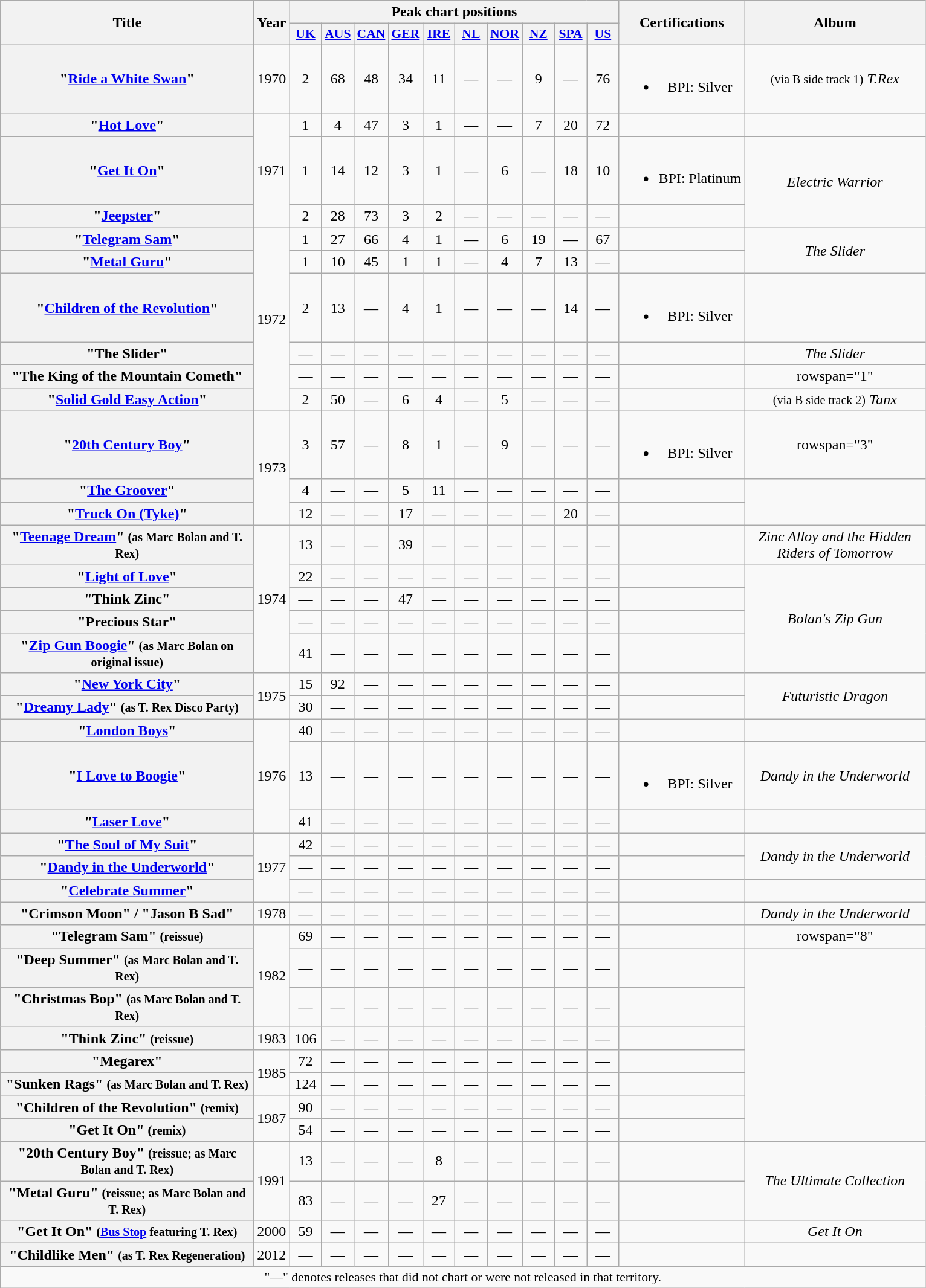<table class="wikitable plainrowheaders" style="text-align:center;">
<tr>
<th rowspan="2" scope="col" style="width:17em;">Title</th>
<th rowspan="2" scope="col" style="width:2em;">Year</th>
<th colspan="10">Peak chart positions</th>
<th rowspan="2" scope="col">Certifications</th>
<th rowspan="2" scope="col" style="width:12em;">Album</th>
</tr>
<tr>
<th scope="col" style="width:2em;font-size:90%;"><a href='#'>UK</a><br></th>
<th scope="col" style="width:2em;font-size:90%;"><a href='#'>AUS</a><br></th>
<th scope="col" style="width:2em;font-size:90%;"><a href='#'>CAN</a><br></th>
<th scope="col" style="width:2em;font-size:90%;"><a href='#'>GER</a><br></th>
<th scope="col" style="width:2em;font-size:90%;"><a href='#'>IRE</a><br></th>
<th scope="col" style="width:2em;font-size:90%;"><a href='#'>NL</a><br></th>
<th scope="col" style="width:2em;font-size:90%;"><a href='#'>NOR</a><br></th>
<th scope="col" style="width:2em;font-size:90%;"><a href='#'>NZ</a><br></th>
<th scope="col" style="width:2em;font-size:90%;"><a href='#'>SPA</a><br></th>
<th scope="col" style="width:2em;font-size:90%;"><a href='#'>US</a><br></th>
</tr>
<tr>
<th scope="row">"<a href='#'>Ride a White Swan</a>"</th>
<td>1970</td>
<td>2</td>
<td>68</td>
<td>48</td>
<td>34</td>
<td>11</td>
<td>—</td>
<td>—</td>
<td>9</td>
<td>—</td>
<td>76</td>
<td><br><ul><li>BPI: Silver</li></ul></td>
<td><small>(via B side track 1)</small> <em>T.Rex</em></td>
</tr>
<tr>
<th scope="row">"<a href='#'>Hot Love</a>"</th>
<td rowspan="3">1971</td>
<td>1</td>
<td>4</td>
<td>47</td>
<td>3</td>
<td>1</td>
<td>—</td>
<td>—</td>
<td>7</td>
<td>20</td>
<td>72</td>
<td></td>
<td></td>
</tr>
<tr>
<th scope="row">"<a href='#'>Get It On</a>"</th>
<td>1</td>
<td>14</td>
<td>12</td>
<td>3</td>
<td>1</td>
<td>—</td>
<td>6</td>
<td>—</td>
<td>18</td>
<td>10</td>
<td><br><ul><li>BPI: Platinum</li></ul></td>
<td rowspan="2"><em>Electric Warrior</em></td>
</tr>
<tr>
<th scope="row">"<a href='#'>Jeepster</a>"</th>
<td>2</td>
<td>28</td>
<td>73</td>
<td>3</td>
<td>2</td>
<td>—</td>
<td>—</td>
<td>—</td>
<td>—</td>
<td>—</td>
<td></td>
</tr>
<tr>
<th scope="row">"<a href='#'>Telegram Sam</a>"</th>
<td rowspan="6">1972</td>
<td>1</td>
<td>27</td>
<td>66</td>
<td>4</td>
<td>1</td>
<td>—</td>
<td>6</td>
<td>19</td>
<td>—</td>
<td>67</td>
<td></td>
<td rowspan="2"><em>The Slider</em></td>
</tr>
<tr>
<th scope="row">"<a href='#'>Metal Guru</a>"</th>
<td>1</td>
<td>10</td>
<td>45</td>
<td>1</td>
<td>1</td>
<td>—</td>
<td>4</td>
<td>7</td>
<td>13</td>
<td>—</td>
<td></td>
</tr>
<tr>
<th scope="row">"<a href='#'>Children of the Revolution</a>"</th>
<td>2</td>
<td>13</td>
<td>—</td>
<td>4</td>
<td>1</td>
<td>—</td>
<td>—</td>
<td>—</td>
<td>14</td>
<td>—</td>
<td><br><ul><li>BPI: Silver</li></ul></td>
<td></td>
</tr>
<tr>
<th scope="row">"The Slider" </th>
<td>—</td>
<td>—</td>
<td>—</td>
<td>—</td>
<td>—</td>
<td>—</td>
<td>—</td>
<td>—</td>
<td>—</td>
<td>—</td>
<td></td>
<td><em>The Slider</em></td>
</tr>
<tr>
<th scope="row">"The King of the Mountain Cometh" </th>
<td>—</td>
<td>—</td>
<td>—</td>
<td>—</td>
<td>—</td>
<td>—</td>
<td>—</td>
<td>—</td>
<td>—</td>
<td>—</td>
<td></td>
<td>rowspan="1" </td>
</tr>
<tr>
<th scope="row">"<a href='#'>Solid Gold Easy Action</a>"</th>
<td>2</td>
<td>50</td>
<td>—</td>
<td>6</td>
<td>4</td>
<td>—</td>
<td>5</td>
<td>—</td>
<td>—</td>
<td>—</td>
<td></td>
<td><small>(via B side track 2)</small> <em>Tanx</em></td>
</tr>
<tr>
<th scope="row">"<a href='#'>20th Century Boy</a>"</th>
<td rowspan="3">1973</td>
<td>3</td>
<td>57</td>
<td>—</td>
<td>8</td>
<td>1</td>
<td>—</td>
<td>9</td>
<td>—</td>
<td>—</td>
<td>—</td>
<td><br><ul><li>BPI: Silver</li></ul></td>
<td>rowspan="3" </td>
</tr>
<tr>
<th scope="row">"<a href='#'>The Groover</a>"</th>
<td>4</td>
<td>—</td>
<td>—</td>
<td>5</td>
<td>11</td>
<td>—</td>
<td>—</td>
<td>—</td>
<td>—</td>
<td>—</td>
<td></td>
</tr>
<tr>
<th scope="row">"<a href='#'>Truck On (Tyke)</a>"</th>
<td>12</td>
<td>—</td>
<td>—</td>
<td>17</td>
<td>—</td>
<td>—</td>
<td>—</td>
<td>—</td>
<td>20</td>
<td>—</td>
<td></td>
</tr>
<tr>
<th scope="row">"<a href='#'>Teenage Dream</a>" <small>(as Marc Bolan and T. Rex)</small></th>
<td rowspan="5">1974</td>
<td>13</td>
<td>—</td>
<td>—</td>
<td>39</td>
<td>—</td>
<td>—</td>
<td>—</td>
<td>—</td>
<td>—</td>
<td>—</td>
<td></td>
<td><em>Zinc Alloy and the Hidden Riders of Tomorrow</em></td>
</tr>
<tr>
<th scope="row">"<a href='#'>Light of Love</a>"</th>
<td>22</td>
<td>—</td>
<td>—</td>
<td>—</td>
<td>—</td>
<td>—</td>
<td>—</td>
<td>—</td>
<td>—</td>
<td>—</td>
<td></td>
<td rowspan="4"><em>Bolan's Zip Gun</em></td>
</tr>
<tr>
<th scope="row">"Think Zinc" </th>
<td>—</td>
<td>—</td>
<td>—</td>
<td>47</td>
<td>—</td>
<td>—</td>
<td>—</td>
<td>—</td>
<td>—</td>
<td>—</td>
<td></td>
</tr>
<tr>
<th scope="row">"Precious Star" </th>
<td>—</td>
<td>—</td>
<td>—</td>
<td>—</td>
<td>—</td>
<td>—</td>
<td>—</td>
<td>—</td>
<td>—</td>
<td>—</td>
<td></td>
</tr>
<tr>
<th scope="row">"<a href='#'>Zip Gun Boogie</a>" <small>(as Marc Bolan on original issue)</small></th>
<td>41</td>
<td>—</td>
<td>—</td>
<td>—</td>
<td>—</td>
<td>—</td>
<td>—</td>
<td>—</td>
<td>—</td>
<td>—</td>
<td></td>
</tr>
<tr>
<th scope="row">"<a href='#'>New York City</a>"</th>
<td rowspan="2">1975</td>
<td>15</td>
<td>92</td>
<td>—</td>
<td>—</td>
<td>—</td>
<td>—</td>
<td>—</td>
<td>—</td>
<td>—</td>
<td>—</td>
<td></td>
<td rowspan="2"><em>Futuristic Dragon</em></td>
</tr>
<tr>
<th scope="row">"<a href='#'>Dreamy Lady</a>" <small>(as T. Rex Disco Party)</small></th>
<td>30</td>
<td>—</td>
<td>—</td>
<td>—</td>
<td>—</td>
<td>—</td>
<td>—</td>
<td>—</td>
<td>—</td>
<td>—</td>
<td></td>
</tr>
<tr>
<th scope="row">"<a href='#'>London Boys</a>"</th>
<td rowspan="3">1976</td>
<td>40</td>
<td>—</td>
<td>—</td>
<td>—</td>
<td>—</td>
<td>—</td>
<td>—</td>
<td>—</td>
<td>—</td>
<td>—</td>
<td></td>
<td> </td>
</tr>
<tr>
<th scope="row">"<a href='#'>I Love to Boogie</a>"</th>
<td>13</td>
<td>—</td>
<td>—</td>
<td>—</td>
<td>—</td>
<td>—</td>
<td>—</td>
<td>—</td>
<td>—</td>
<td>—</td>
<td><br><ul><li>BPI: Silver</li></ul></td>
<td><em>Dandy in the Underworld</em></td>
</tr>
<tr>
<th scope="row">"<a href='#'>Laser Love</a>"</th>
<td>41</td>
<td>—</td>
<td>—</td>
<td>—</td>
<td>—</td>
<td>—</td>
<td>—</td>
<td>—</td>
<td>—</td>
<td>—</td>
<td></td>
<td></td>
</tr>
<tr>
<th scope="row">"<a href='#'>The Soul of My Suit</a>"</th>
<td rowspan="3">1977</td>
<td>42</td>
<td>—</td>
<td>—</td>
<td>—</td>
<td>—</td>
<td>—</td>
<td>—</td>
<td>—</td>
<td>—</td>
<td>—</td>
<td></td>
<td rowspan="2"><em>Dandy in the Underworld</em></td>
</tr>
<tr>
<th scope="row">"<a href='#'>Dandy in the Underworld</a>"</th>
<td>—</td>
<td>—</td>
<td>—</td>
<td>—</td>
<td>—</td>
<td>—</td>
<td>—</td>
<td>—</td>
<td>—</td>
<td>—</td>
<td></td>
</tr>
<tr>
<th scope="row">"<a href='#'>Celebrate Summer</a>"</th>
<td>—</td>
<td>—</td>
<td>—</td>
<td>—</td>
<td>—</td>
<td>—</td>
<td>—</td>
<td>—</td>
<td>—</td>
<td>—</td>
<td></td>
<td> </td>
</tr>
<tr>
<th scope="row">"Crimson Moon" / "Jason B Sad"</th>
<td>1978</td>
<td>—</td>
<td>—</td>
<td>—</td>
<td>—</td>
<td>—</td>
<td>—</td>
<td>—</td>
<td>—</td>
<td>—</td>
<td>—</td>
<td></td>
<td><em>Dandy in the Underworld</em></td>
</tr>
<tr>
<th scope="row">"Telegram Sam" <small>(reissue)</small></th>
<td rowspan="3">1982</td>
<td>69</td>
<td>—</td>
<td>—</td>
<td>—</td>
<td>—</td>
<td>—</td>
<td>—</td>
<td>—</td>
<td>—</td>
<td>—</td>
<td></td>
<td>rowspan="8" </td>
</tr>
<tr>
<th scope="row">"Deep Summer" <small>(as Marc Bolan and T. Rex)</small></th>
<td>—</td>
<td>—</td>
<td>—</td>
<td>—</td>
<td>—</td>
<td>—</td>
<td>—</td>
<td>—</td>
<td>—</td>
<td>—</td>
<td></td>
</tr>
<tr>
<th scope="row">"Christmas Bop" <small>(as Marc Bolan and T. Rex)</small></th>
<td>—</td>
<td>—</td>
<td>—</td>
<td>—</td>
<td>—</td>
<td>—</td>
<td>—</td>
<td>—</td>
<td>—</td>
<td>—</td>
<td></td>
</tr>
<tr>
<th scope="row">"Think Zinc" <small>(reissue)</small></th>
<td>1983</td>
<td>106</td>
<td>—</td>
<td>—</td>
<td>—</td>
<td>—</td>
<td>—</td>
<td>—</td>
<td>—</td>
<td>—</td>
<td>—</td>
<td></td>
</tr>
<tr>
<th scope="row">"Megarex"</th>
<td rowspan="2">1985</td>
<td>72</td>
<td>—</td>
<td>—</td>
<td>—</td>
<td>—</td>
<td>—</td>
<td>—</td>
<td>—</td>
<td>—</td>
<td>—</td>
<td></td>
</tr>
<tr>
<th scope="row">"Sunken Rags" <small>(as Marc Bolan and T. Rex)</small></th>
<td>124</td>
<td>—</td>
<td>—</td>
<td>—</td>
<td>—</td>
<td>—</td>
<td>—</td>
<td>—</td>
<td>—</td>
<td>—</td>
<td></td>
</tr>
<tr>
<th scope="row">"Children of the Revolution" <small>(remix)</small></th>
<td rowspan="2">1987</td>
<td>90</td>
<td>—</td>
<td>—</td>
<td>—</td>
<td>—</td>
<td>—</td>
<td>—</td>
<td>—</td>
<td>—</td>
<td>—</td>
<td></td>
</tr>
<tr>
<th scope="row">"Get It On" <small>(remix)</small></th>
<td>54</td>
<td>—</td>
<td>—</td>
<td>—</td>
<td>—</td>
<td>—</td>
<td>—</td>
<td>—</td>
<td>—</td>
<td>—</td>
<td></td>
</tr>
<tr>
<th scope="row">"20th Century Boy" <small>(reissue; as Marc Bolan and T. Rex)</small></th>
<td rowspan="2">1991</td>
<td>13</td>
<td>—</td>
<td>—</td>
<td>—</td>
<td>8</td>
<td>—</td>
<td>—</td>
<td>—</td>
<td>—</td>
<td>—</td>
<td></td>
<td rowspan="2"><em>The Ultimate Collection</em></td>
</tr>
<tr>
<th scope="row">"Metal Guru" <small>(reissue; as Marc Bolan and T. Rex)</small></th>
<td>83</td>
<td>—</td>
<td>—</td>
<td>—</td>
<td>27</td>
<td>—</td>
<td>—</td>
<td>—</td>
<td>—</td>
<td>—</td>
<td></td>
</tr>
<tr>
<th scope="row">"Get It On" <small>(<a href='#'>Bus Stop</a> featuring T. Rex)</small></th>
<td>2000</td>
<td>59</td>
<td>—</td>
<td>—</td>
<td>—</td>
<td>—</td>
<td>—</td>
<td>—</td>
<td>—</td>
<td>—</td>
<td>—</td>
<td></td>
<td><em>Get It On</em></td>
</tr>
<tr>
<th scope="row">"Childlike Men" <small>(as T. Rex Regeneration)</small></th>
<td>2012</td>
<td>—</td>
<td>—</td>
<td>—</td>
<td>—</td>
<td>—</td>
<td>—</td>
<td>—</td>
<td>—</td>
<td>—</td>
<td>—</td>
<td></td>
<td></td>
</tr>
<tr>
<td colspan="14" style="font-size:90%">"—" denotes releases that did not chart or were not released in that territory.</td>
</tr>
</table>
